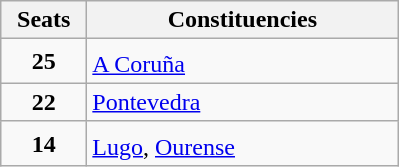<table class="wikitable" style="text-align:left;">
<tr>
<th width="50">Seats</th>
<th width="200">Constituencies</th>
</tr>
<tr>
<td align="center"><strong>25</strong></td>
<td><a href='#'>A Coruña</a><sup></sup></td>
</tr>
<tr>
<td align="center"><strong>22</strong></td>
<td><a href='#'>Pontevedra</a></td>
</tr>
<tr>
<td align="center"><strong>14</strong></td>
<td><a href='#'>Lugo</a><sup></sup>, <a href='#'>Ourense</a></td>
</tr>
</table>
